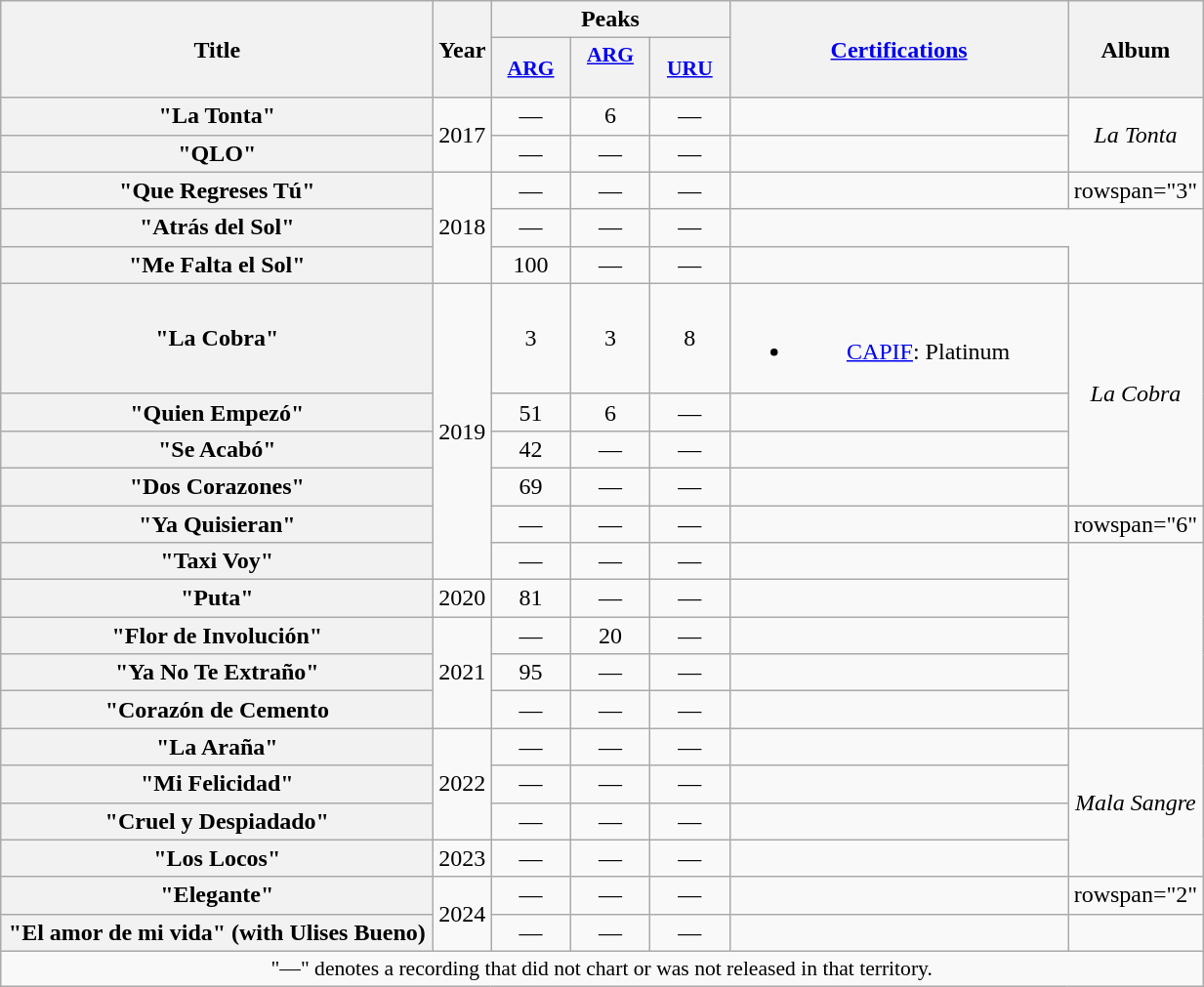<table class="wikitable plainrowheaders" style="text-align:center;">
<tr>
<th scope="col" style="width:18em;" rowspan="2">Title</th>
<th scope="col" rowspan="2">Year</th>
<th scope="col" colspan="3">Peaks</th>
<th scope="col" rowspan="2" style="width:14em;"><a href='#'>Certifications</a></th>
<th scope="col" rowspan="2">Album</th>
</tr>
<tr>
<th scope="col" style="width:3.3em;font-size:90%;"><a href='#'>ARG</a><br></th>
<th scope="col" style="width:3.3em;font-size:90%;"><a href='#'>ARG<br></a><br></th>
<th scope="col" style="width:3.3em;font-size:90%;"><a href='#'>URU</a><br></th>
</tr>
<tr>
<th scope="row">"La Tonta"</th>
<td rowspan="2">2017</td>
<td>—</td>
<td>6</td>
<td>—</td>
<td></td>
<td rowspan="2"><em>La Tonta</em></td>
</tr>
<tr>
<th scope="row">"QLO"</th>
<td>—</td>
<td>—</td>
<td>—</td>
<td></td>
</tr>
<tr>
<th scope="row">"Que Regreses Tú"</th>
<td rowspan="3">2018</td>
<td>—</td>
<td>—</td>
<td>—</td>
<td></td>
<td>rowspan="3" </td>
</tr>
<tr>
<th scope="row">"Atrás del Sol"</th>
<td>—</td>
<td>—</td>
<td>—</td>
</tr>
<tr>
<th scope="row">"Me Falta el Sol" </th>
<td>100</td>
<td>—</td>
<td>—</td>
<td></td>
</tr>
<tr>
<th scope="row">"La Cobra"</th>
<td rowspan="6">2019</td>
<td>3</td>
<td>3</td>
<td>8</td>
<td><br><ul><li><a href='#'>CAPIF</a>: Platinum</li></ul></td>
<td rowspan="4"><em>La Cobra</em></td>
</tr>
<tr>
<th scope="row">"Quien Empezó" </th>
<td>51</td>
<td>6</td>
<td>—</td>
<td></td>
</tr>
<tr>
<th scope="row">"Se Acabó"</th>
<td>42</td>
<td>—</td>
<td>—</td>
<td></td>
</tr>
<tr>
<th scope="row">"Dos Corazones"</th>
<td>69</td>
<td>—</td>
<td>—</td>
<td></td>
</tr>
<tr>
<th scope="row">"Ya Quisieran"</th>
<td>—</td>
<td>—</td>
<td>—</td>
<td></td>
<td>rowspan="6" </td>
</tr>
<tr>
<th scope="row">"Taxi Voy"</th>
<td>—</td>
<td>—</td>
<td>—</td>
<td></td>
</tr>
<tr>
<th scope="row">"Puta"</th>
<td>2020</td>
<td>81</td>
<td>—</td>
<td>—</td>
<td></td>
</tr>
<tr>
<th scope="row">"Flor de Involución"</th>
<td rowspan="3">2021</td>
<td>—</td>
<td>20</td>
<td>—</td>
<td></td>
</tr>
<tr>
<th scope="row">"Ya No Te Extraño"</th>
<td>95</td>
<td>—</td>
<td>—</td>
<td></td>
</tr>
<tr>
<th scope="row">"Corazón de Cemento<br></th>
<td>—</td>
<td>—</td>
<td>—</td>
<td></td>
</tr>
<tr>
<th scope="row">"La Araña"</th>
<td rowspan="3">2022</td>
<td>—</td>
<td>—</td>
<td>—</td>
<td></td>
<td rowspan="4"><em>Mala Sangre</em></td>
</tr>
<tr>
<th scope="row">"Mi Felicidad"</th>
<td>—</td>
<td>—</td>
<td>—</td>
<td></td>
</tr>
<tr>
<th scope="row">"Cruel y Despiadado"</th>
<td>—</td>
<td>—</td>
<td>—</td>
<td></td>
</tr>
<tr>
<th scope="row">"Los Locos"</th>
<td>2023</td>
<td>—</td>
<td>—</td>
<td>—</td>
<td></td>
</tr>
<tr>
<th scope="row">"Elegante" </th>
<td rowspan="2">2024</td>
<td>—</td>
<td>—</td>
<td>—</td>
<td></td>
<td>rowspan="2" </td>
</tr>
<tr>
<th scope="row">"El amor de mi vida" (with Ulises Bueno)</th>
<td>—</td>
<td>—</td>
<td>—</td>
<td></td>
</tr>
<tr>
<td colspan="14" style="font-size:90%">"—" denotes a recording that did not chart or was not released in that territory.</td>
</tr>
</table>
